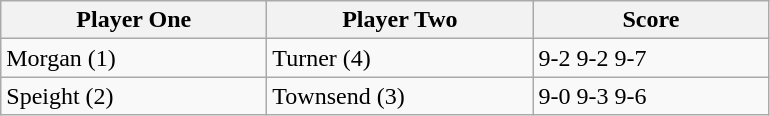<table class="wikitable">
<tr>
<th width=170>Player One</th>
<th width=170>Player Two</th>
<th width=150>Score</th>
</tr>
<tr>
<td> Morgan (1)</td>
<td> Turner (4)</td>
<td>9-2 9-2 9-7</td>
</tr>
<tr>
<td> Speight (2)</td>
<td> Townsend (3)</td>
<td>9-0 9-3 9-6</td>
</tr>
</table>
